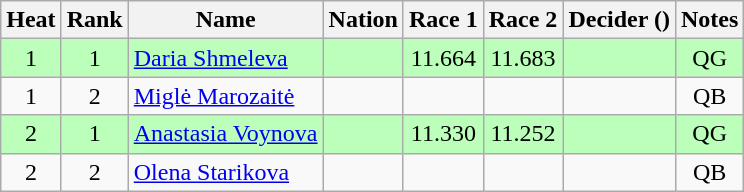<table class="wikitable sortable" style="text-align:center">
<tr>
<th>Heat</th>
<th>Rank</th>
<th>Name</th>
<th>Nation</th>
<th>Race 1</th>
<th>Race 2</th>
<th>Decider ()</th>
<th>Notes</th>
</tr>
<tr bgcolor=bbffbb>
<td>1</td>
<td>1</td>
<td align=left><a href='#'>Daria Shmeleva</a></td>
<td align=left></td>
<td>11.664</td>
<td>11.683</td>
<td></td>
<td>QG</td>
</tr>
<tr>
<td>1</td>
<td>2</td>
<td align=left><a href='#'>Miglė Marozaitė</a></td>
<td align=left></td>
<td></td>
<td></td>
<td></td>
<td>QB</td>
</tr>
<tr bgcolor=bbffbb>
<td>2</td>
<td>1</td>
<td align=left><a href='#'>Anastasia Voynova</a></td>
<td align=left></td>
<td>11.330</td>
<td>11.252</td>
<td></td>
<td>QG</td>
</tr>
<tr>
<td>2</td>
<td>2</td>
<td align=left><a href='#'>Olena Starikova</a></td>
<td align=left></td>
<td></td>
<td></td>
<td></td>
<td>QB</td>
</tr>
</table>
